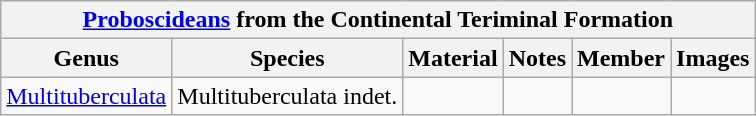<table class="wikitable">
<tr>
<th colspan="6"><strong><a href='#'>Proboscideans</a> from the Continental Teriminal Formation</strong></th>
</tr>
<tr>
<th>Genus</th>
<th>Species</th>
<th>Material</th>
<th>Notes</th>
<th>Member</th>
<th>Images</th>
</tr>
<tr>
<td><a href='#'>Multituberculata</a></td>
<td>Multituberculata indet.</td>
<td></td>
<td></td>
<td></td>
</tr>
</table>
